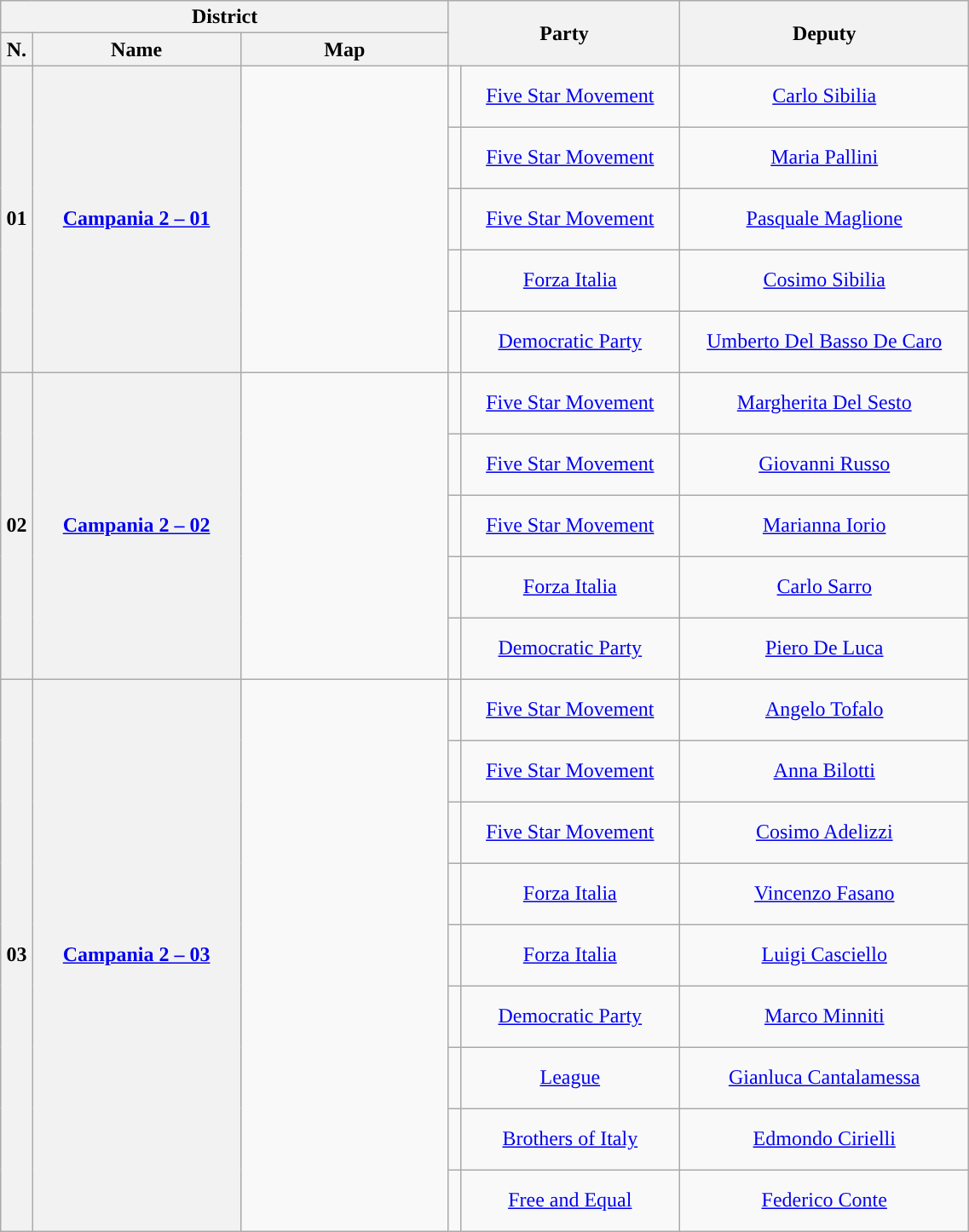<table class="wikitable" style="text-align:center; style="width=60%">
<tr>
<th width=35% colspan="3">District</th>
<th width=20% colspan="2" rowspan="2">Party</th>
<th width=25% rowspan="2">Deputy</th>
</tr>
<tr>
<th width=1%>N.</th>
<th width=18%>Name</th>
<th width=18%>Map</th>
</tr>
<tr style="height:3em;">
<th rowspan="5">01</th>
<th rowspan="5"><a href='#'>Campania 2 – 01</a></th>
<td rowspan="5"></td>
<td style="background:"></td>
<td><a href='#'>Five Star Movement</a></td>
<td><a href='#'>Carlo Sibilia</a></td>
</tr>
<tr style="height:3em;">
<td style="background:"></td>
<td><a href='#'>Five Star Movement</a></td>
<td><a href='#'>Maria Pallini</a></td>
</tr>
<tr style="height:3em;">
<td style="background:"></td>
<td><a href='#'>Five Star Movement</a></td>
<td><a href='#'>Pasquale Maglione</a></td>
</tr>
<tr style="height:3em;">
<td style="background:"></td>
<td><a href='#'>Forza Italia</a></td>
<td><a href='#'>Cosimo Sibilia</a></td>
</tr>
<tr style="height:3em;">
<td style="background:"></td>
<td><a href='#'>Democratic Party</a></td>
<td><a href='#'>Umberto Del Basso De Caro</a></td>
</tr>
<tr style="height:3em;">
<th rowspan="5">02</th>
<th rowspan="5"><a href='#'>Campania 2 – 02</a></th>
<td rowspan="5"></td>
<td style="background:"></td>
<td><a href='#'>Five Star Movement</a></td>
<td><a href='#'>Margherita Del Sesto</a></td>
</tr>
<tr style="height:3em;">
<td style="background:"></td>
<td><a href='#'>Five Star Movement</a></td>
<td><a href='#'>Giovanni Russo</a></td>
</tr>
<tr style="height:3em;">
<td style="background:"></td>
<td><a href='#'>Five Star Movement</a></td>
<td><a href='#'>Marianna Iorio</a></td>
</tr>
<tr style="height:3em;">
<td style="background:"></td>
<td><a href='#'>Forza Italia</a></td>
<td><a href='#'>Carlo Sarro</a></td>
</tr>
<tr style="height:3em;">
<td style="background:"></td>
<td><a href='#'>Democratic Party</a></td>
<td><a href='#'>Piero De Luca</a></td>
</tr>
<tr style="height:3em;">
<th rowspan="9">03</th>
<th rowspan="9"><a href='#'>Campania 2 – 03</a></th>
<td rowspan="9"></td>
<td style="background:"></td>
<td><a href='#'>Five Star Movement</a></td>
<td><a href='#'>Angelo Tofalo</a></td>
</tr>
<tr style="height:3em;">
<td style="background:"></td>
<td><a href='#'>Five Star Movement</a></td>
<td><a href='#'>Anna Bilotti</a></td>
</tr>
<tr style="height:3em;">
<td style="background:"></td>
<td><a href='#'>Five Star Movement</a></td>
<td><a href='#'>Cosimo Adelizzi</a></td>
</tr>
<tr style="height:3em;">
<td style="background:"></td>
<td><a href='#'>Forza Italia</a></td>
<td><a href='#'>Vincenzo Fasano</a></td>
</tr>
<tr style="height:3em;">
<td style="background:"></td>
<td><a href='#'>Forza Italia</a></td>
<td><a href='#'>Luigi Casciello</a></td>
</tr>
<tr style="height:3em;">
<td style="background:"></td>
<td><a href='#'>Democratic Party</a></td>
<td><a href='#'>Marco Minniti</a></td>
</tr>
<tr style="height:3em;">
<td style="background:"></td>
<td><a href='#'>League</a></td>
<td><a href='#'>Gianluca Cantalamessa</a></td>
</tr>
<tr style="height:3em;">
<td style="background:"></td>
<td><a href='#'>Brothers of Italy</a></td>
<td><a href='#'>Edmondo Cirielli</a></td>
</tr>
<tr style="height:3em;">
<td style="background:"></td>
<td><a href='#'>Free and Equal</a></td>
<td><a href='#'>Federico Conte</a></td>
</tr>
</table>
